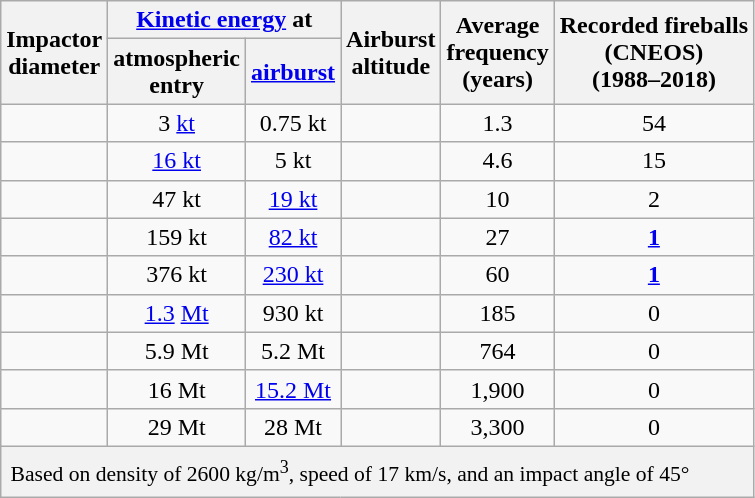<table class="wikitable floatleft" style="text-align: center;">
<tr>
<th rowspan=2>Impactor<br>diameter</th>
<th colspan=2><a href='#'>Kinetic energy</a> at</th>
<th rowspan=2>Airburst<br>altitude</th>
<th rowspan=2>Average<br>frequency<br>(years)</th>
<th rowspan=2>Recorded fireballs<br>(CNEOS)<br>(1988–2018)</th>
</tr>
<tr>
<th>atmospheric<br>entry</th>
<th><a href='#'>airburst</a></th>
</tr>
<tr>
<td></td>
<td>3 <a href='#'>kt</a></td>
<td>0.75 kt</td>
<td></td>
<td>1.3</td>
<td>54</td>
</tr>
<tr>
<td></td>
<td><a href='#'>16 kt</a></td>
<td>5 kt</td>
<td></td>
<td>4.6</td>
<td>15</td>
</tr>
<tr>
<td></td>
<td>47 kt</td>
<td><a href='#'>19 kt</a></td>
<td></td>
<td>10</td>
<td>2</td>
</tr>
<tr>
<td></td>
<td>159 kt</td>
<td><a href='#'>82 kt</a></td>
<td></td>
<td>27</td>
<td><a href='#'><strong>1</strong></a></td>
</tr>
<tr>
<td></td>
<td>376 kt</td>
<td><a href='#'>230 kt</a></td>
<td></td>
<td>60</td>
<td><a href='#'><strong>1</strong></a></td>
</tr>
<tr>
<td></td>
<td><a href='#'>1.3</a> <a href='#'>Mt</a></td>
<td>930 kt</td>
<td></td>
<td>185</td>
<td>0</td>
</tr>
<tr>
<td></td>
<td>5.9 Mt</td>
<td>5.2 Mt</td>
<td></td>
<td>764</td>
<td>0</td>
</tr>
<tr>
<td></td>
<td>16 Mt</td>
<td><a href='#'>15.2 Mt</a></td>
<td></td>
<td>1,900</td>
<td>0</td>
</tr>
<tr>
<td></td>
<td>29 Mt</td>
<td>28 Mt</td>
<td></td>
<td>3,300</td>
<td>0</td>
</tr>
<tr>
<th colspan=6 style="font-size: 0.9em; font-weight: normal; text-align: left; padding: 6px;">Based on density of 2600 kg/m<sup>3</sup>, speed of 17 km/s, and an impact angle of 45°</th>
</tr>
</table>
